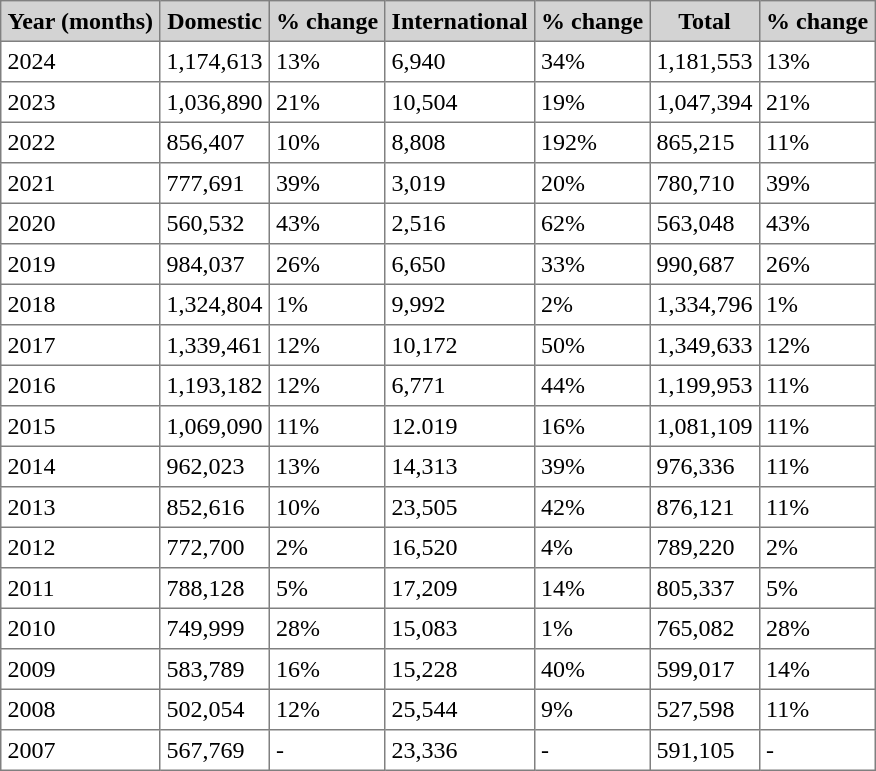<table class="toccolours" border="1" cellpadding="4" style="border-collapse:collapse">
<tr bgcolor=lightgrey>
<th>Year (months)</th>
<th>Domestic</th>
<th>% change</th>
<th>International</th>
<th>% change</th>
<th>Total</th>
<th>% change</th>
</tr>
<tr>
<td>2024</td>
<td>1,174,613</td>
<td> 13%</td>
<td>6,940</td>
<td> 34%</td>
<td>1,181,553</td>
<td> 13%</td>
</tr>
<tr>
<td>2023</td>
<td>1,036,890</td>
<td> 21%</td>
<td>10,504</td>
<td> 19%</td>
<td>1,047,394</td>
<td> 21%</td>
</tr>
<tr>
<td>2022</td>
<td>856,407</td>
<td> 10%</td>
<td>8,808</td>
<td> 192%</td>
<td>865,215</td>
<td> 11%</td>
</tr>
<tr>
<td>2021</td>
<td>777,691</td>
<td> 39%</td>
<td>3,019</td>
<td> 20%</td>
<td>780,710</td>
<td> 39%</td>
</tr>
<tr>
<td>2020</td>
<td>560,532</td>
<td> 43%</td>
<td>2,516</td>
<td> 62%</td>
<td>563,048</td>
<td> 43%</td>
</tr>
<tr>
<td>2019</td>
<td>984,037</td>
<td> 26%</td>
<td>6,650</td>
<td> 33%</td>
<td>990,687</td>
<td> 26%</td>
</tr>
<tr>
<td>2018</td>
<td>1,324,804</td>
<td> 1%</td>
<td>9,992</td>
<td> 2%</td>
<td>1,334,796</td>
<td> 1%</td>
</tr>
<tr>
<td>2017</td>
<td>1,339,461</td>
<td> 12%</td>
<td>10,172</td>
<td> 50%</td>
<td>1,349,633</td>
<td> 12%</td>
</tr>
<tr>
<td>2016</td>
<td>1,193,182</td>
<td> 12%</td>
<td>6,771</td>
<td> 44%</td>
<td>1,199,953</td>
<td> 11%</td>
</tr>
<tr>
<td>2015</td>
<td>1,069,090</td>
<td> 11%</td>
<td>12.019</td>
<td> 16%</td>
<td>1,081,109</td>
<td> 11%</td>
</tr>
<tr>
<td>2014</td>
<td>962,023</td>
<td> 13%</td>
<td>14,313</td>
<td> 39%</td>
<td>976,336</td>
<td> 11%</td>
</tr>
<tr>
<td>2013</td>
<td>852,616</td>
<td> 10%</td>
<td>23,505</td>
<td> 42%</td>
<td>876,121</td>
<td> 11%</td>
</tr>
<tr>
<td>2012</td>
<td>772,700</td>
<td> 2%</td>
<td>16,520</td>
<td> 4%</td>
<td>789,220</td>
<td> 2%</td>
</tr>
<tr>
<td>2011</td>
<td>788,128</td>
<td> 5%</td>
<td>17,209</td>
<td> 14%</td>
<td>805,337</td>
<td> 5%</td>
</tr>
<tr>
<td>2010</td>
<td>749,999</td>
<td> 28%</td>
<td>15,083</td>
<td> 1%</td>
<td>765,082</td>
<td> 28%</td>
</tr>
<tr>
<td>2009</td>
<td>583,789</td>
<td> 16%</td>
<td>15,228</td>
<td> 40%</td>
<td>599,017</td>
<td> 14%</td>
</tr>
<tr>
<td>2008</td>
<td>502,054</td>
<td> 12%</td>
<td>25,544</td>
<td> 9%</td>
<td>527,598</td>
<td> 11%</td>
</tr>
<tr>
<td>2007</td>
<td>567,769</td>
<td>-</td>
<td>23,336</td>
<td>-</td>
<td>591,105</td>
<td>-</td>
</tr>
</table>
